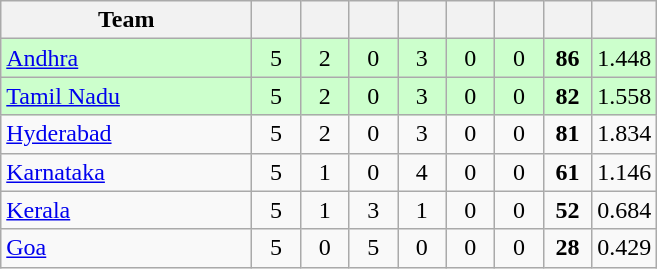<table class="wikitable" style="text-align:center">
<tr>
<th style="width:160px">Team</th>
<th style="width:25px"></th>
<th style="width:25px"></th>
<th style="width:25px"></th>
<th style="width:25px"></th>
<th style="width:25px"></th>
<th style="width:25px"></th>
<th style="width:25px"></th>
<th style="width:25px;"></th>
</tr>
<tr style="background:#cfc;">
<td style="text-align:left"><a href='#'>Andhra</a></td>
<td>5</td>
<td>2</td>
<td>0</td>
<td>3</td>
<td>0</td>
<td>0</td>
<td><strong>86</strong></td>
<td>1.448</td>
</tr>
<tr style="background:#cfc;">
<td style="text-align:left"><a href='#'>Tamil Nadu</a></td>
<td>5</td>
<td>2</td>
<td>0</td>
<td>3</td>
<td>0</td>
<td>0</td>
<td><strong>82</strong></td>
<td>1.558</td>
</tr>
<tr>
<td style="text-align:left"><a href='#'>Hyderabad</a></td>
<td>5</td>
<td>2</td>
<td>0</td>
<td>3</td>
<td>0</td>
<td>0</td>
<td><strong>81</strong></td>
<td>1.834</td>
</tr>
<tr>
<td style="text-align:left"><a href='#'>Karnataka</a></td>
<td>5</td>
<td>1</td>
<td>0</td>
<td>4</td>
<td>0</td>
<td>0</td>
<td><strong>61</strong></td>
<td>1.146</td>
</tr>
<tr>
<td style="text-align:left"><a href='#'>Kerala</a></td>
<td>5</td>
<td>1</td>
<td>3</td>
<td>1</td>
<td>0</td>
<td>0</td>
<td><strong>52</strong></td>
<td>0.684</td>
</tr>
<tr>
<td style="text-align:left"><a href='#'>Goa</a></td>
<td>5</td>
<td>0</td>
<td>5</td>
<td>0</td>
<td>0</td>
<td>0</td>
<td><strong>28</strong></td>
<td>0.429</td>
</tr>
</table>
